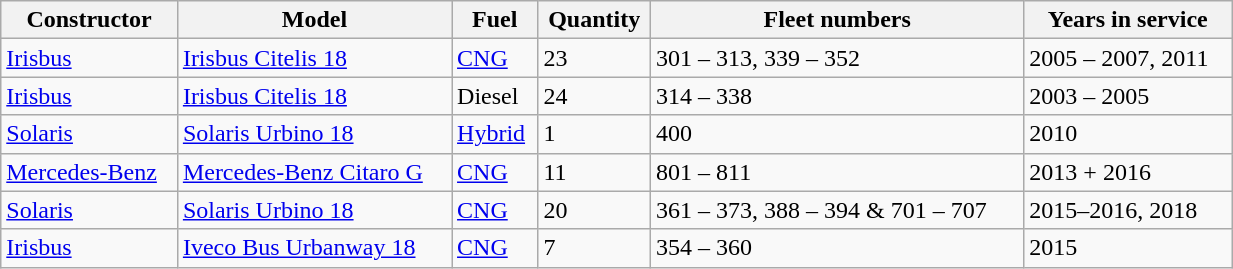<table class="wikitable" width="65%">
<tr>
<th>Constructor</th>
<th>Model</th>
<th>Fuel</th>
<th>Quantity</th>
<th>Fleet numbers</th>
<th>Years in service</th>
</tr>
<tr>
<td><a href='#'>Irisbus</a></td>
<td><a href='#'>Irisbus Citelis 18</a></td>
<td><a href='#'>CNG</a></td>
<td>23</td>
<td>301 – 313, 339 – 352</td>
<td>2005 – 2007, 2011</td>
</tr>
<tr>
<td><a href='#'>Irisbus</a></td>
<td><a href='#'>Irisbus Citelis 18</a></td>
<td>Diesel</td>
<td>24</td>
<td>314 – 338</td>
<td>2003 – 2005</td>
</tr>
<tr>
<td><a href='#'>Solaris</a></td>
<td><a href='#'>Solaris Urbino 18</a></td>
<td><a href='#'>Hybrid</a></td>
<td>1</td>
<td>400</td>
<td>2010</td>
</tr>
<tr>
<td><a href='#'>Mercedes-Benz</a></td>
<td><a href='#'>Mercedes-Benz Citaro G</a></td>
<td><a href='#'>CNG</a></td>
<td>11</td>
<td>801 – 811</td>
<td>2013 + 2016</td>
</tr>
<tr>
<td><a href='#'>Solaris</a></td>
<td><a href='#'>Solaris Urbino 18</a></td>
<td><a href='#'>CNG</a></td>
<td>20</td>
<td>361 – 373, 388 – 394 & 701 – 707</td>
<td>2015–2016, 2018</td>
</tr>
<tr>
<td><a href='#'>Irisbus</a></td>
<td><a href='#'>Iveco Bus Urbanway 18</a></td>
<td><a href='#'>CNG</a></td>
<td>7</td>
<td>354 – 360</td>
<td>2015</td>
</tr>
</table>
